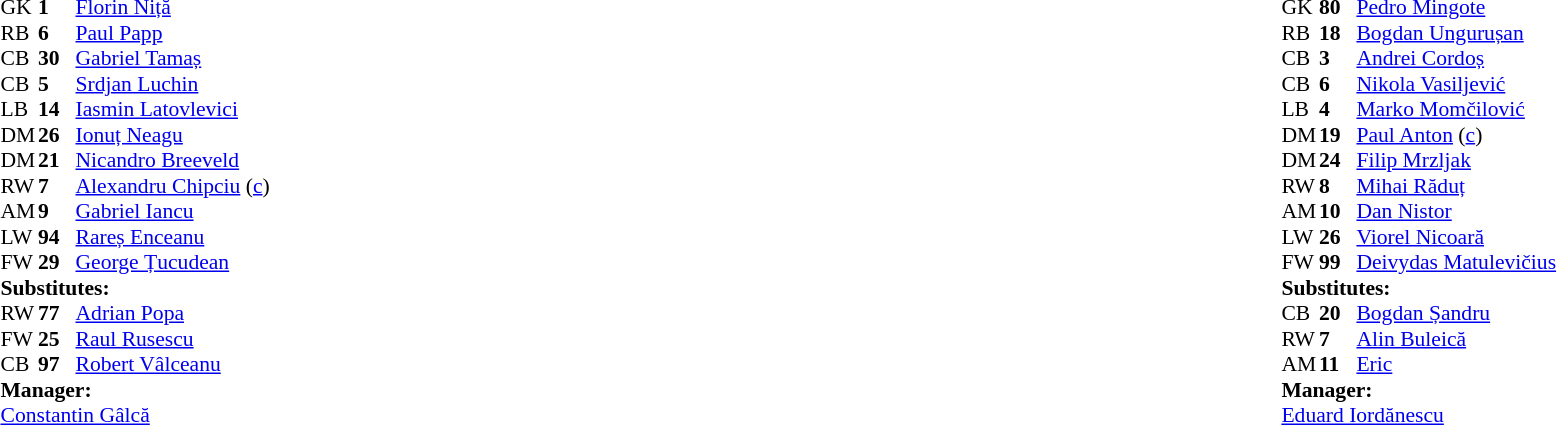<table width="100%">
<tr>
<td valign="top" width="50%"><br><table style="font-size: 90%" cellspacing="0" cellpadding="0">
<tr>
<td colspan="4"></td>
</tr>
<tr>
<th width=25></th>
<th width=25></th>
</tr>
<tr>
<td>GK</td>
<td><strong>1</strong></td>
<td> <a href='#'>Florin Niță</a></td>
</tr>
<tr>
<td>RB</td>
<td><strong>6</strong></td>
<td> <a href='#'>Paul Papp</a></td>
</tr>
<tr>
<td>CB</td>
<td><strong>30</strong></td>
<td> <a href='#'>Gabriel Tamaș</a></td>
</tr>
<tr>
<td>CB</td>
<td><strong>5</strong></td>
<td> <a href='#'>Srdjan Luchin</a></td>
</tr>
<tr>
<td>LB</td>
<td><strong>14</strong></td>
<td> <a href='#'>Iasmin Latovlevici</a></td>
</tr>
<tr>
<td>DM</td>
<td><strong>26</strong></td>
<td> <a href='#'>Ionuț Neagu</a></td>
<td></td>
</tr>
<tr>
<td>DM</td>
<td><strong>21</strong></td>
<td> <a href='#'>Nicandro Breeveld</a></td>
<td></td>
</tr>
<tr>
<td>RW</td>
<td><strong>7</strong></td>
<td> <a href='#'>Alexandru Chipciu</a> (<a href='#'>c</a>)</td>
</tr>
<tr>
<td>AM</td>
<td><strong>9</strong></td>
<td> <a href='#'>Gabriel Iancu</a></td>
<td></td>
<td></td>
</tr>
<tr>
<td>LW</td>
<td><strong>94</strong></td>
<td> <a href='#'>Rareș Enceanu</a></td>
<td></td>
<td></td>
</tr>
<tr>
<td>FW</td>
<td><strong>29</strong></td>
<td> <a href='#'>George Țucudean</a></td>
<td></td>
<td></td>
</tr>
<tr>
<td colspan=3><strong>Substitutes:</strong></td>
</tr>
<tr>
<td>RW</td>
<td><strong>77</strong></td>
<td> <a href='#'>Adrian Popa</a></td>
<td></td>
<td></td>
</tr>
<tr>
<td>FW</td>
<td><strong>25</strong></td>
<td> <a href='#'>Raul Rusescu</a></td>
<td></td>
<td></td>
</tr>
<tr>
<td>CB</td>
<td><strong>97</strong></td>
<td> <a href='#'>Robert Vâlceanu</a></td>
<td></td>
<td></td>
</tr>
<tr>
<td colspan=3><strong>Manager:</strong></td>
</tr>
<tr>
<td colspan=4> <a href='#'>Constantin Gâlcă</a></td>
</tr>
</table>
</td>
<td valign="top"></td>
<td style="vertical-align:top; width:50%;"><br><table style="font-size: 90%" cellspacing="0" cellpadding="0" align=center>
<tr>
<td colspan="4"></td>
</tr>
<tr>
<th width=25></th>
<th width=25></th>
</tr>
<tr>
<td>GK</td>
<td><strong>80</strong></td>
<td> <a href='#'>Pedro Mingote</a></td>
</tr>
<tr>
<td>RB</td>
<td><strong>18</strong></td>
<td> <a href='#'>Bogdan Ungurușan</a></td>
</tr>
<tr>
<td>CB</td>
<td><strong>3</strong></td>
<td> <a href='#'>Andrei Cordoș</a></td>
<td></td>
<td></td>
</tr>
<tr>
<td>CB</td>
<td><strong>6</strong></td>
<td> <a href='#'>Nikola Vasiljević</a></td>
</tr>
<tr>
<td>LB</td>
<td><strong>4</strong></td>
<td> <a href='#'>Marko Momčilović</a></td>
<td></td>
</tr>
<tr>
<td>DM</td>
<td><strong>19</strong></td>
<td> <a href='#'>Paul Anton</a> (<a href='#'>c</a>)</td>
</tr>
<tr>
<td>DM</td>
<td><strong>24</strong></td>
<td> <a href='#'>Filip Mrzljak</a></td>
<td></td>
<td></td>
</tr>
<tr>
<td>RW</td>
<td><strong>8</strong></td>
<td> <a href='#'>Mihai Răduț</a></td>
</tr>
<tr>
<td>AM</td>
<td><strong>10</strong></td>
<td> <a href='#'>Dan Nistor</a></td>
</tr>
<tr>
<td>LW</td>
<td><strong>26</strong></td>
<td> <a href='#'>Viorel Nicoară</a></td>
<td></td>
<td></td>
</tr>
<tr>
<td>FW</td>
<td><strong>99</strong></td>
<td> <a href='#'>Deivydas Matulevičius</a></td>
<td></td>
</tr>
<tr>
<td colspan=3><strong>Substitutes:</strong></td>
</tr>
<tr>
<td>CB</td>
<td><strong>20</strong></td>
<td> <a href='#'>Bogdan Șandru</a></td>
<td></td>
<td></td>
</tr>
<tr>
<td>RW</td>
<td><strong>7</strong></td>
<td> <a href='#'>Alin Buleică</a></td>
<td></td>
<td></td>
</tr>
<tr>
<td>AM</td>
<td><strong>11</strong></td>
<td> <a href='#'>Eric</a></td>
<td></td>
<td></td>
</tr>
<tr>
<td colspan=3><strong>Manager:</strong></td>
</tr>
<tr>
<td colspan=4> <a href='#'>Eduard Iordănescu</a></td>
</tr>
</table>
</td>
</tr>
<tr>
</tr>
</table>
